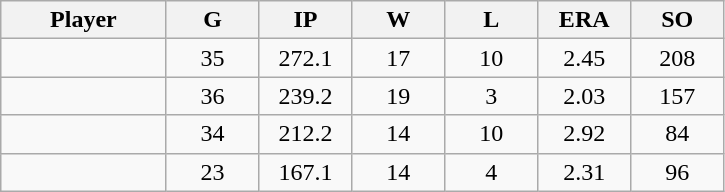<table class="wikitable sortable">
<tr>
<th bgcolor="#DDDDFF" width="16%">Player</th>
<th bgcolor="#DDDDFF" width="9%">G</th>
<th bgcolor="#DDDDFF" width="9%">IP</th>
<th bgcolor="#DDDDFF" width="9%">W</th>
<th bgcolor="#DDDDFF" width="9%">L</th>
<th bgcolor="#DDDDFF" width="9%">ERA</th>
<th bgcolor="#DDDDFF" width="9%">SO</th>
</tr>
<tr align="center">
<td></td>
<td>35</td>
<td>272.1</td>
<td>17</td>
<td>10</td>
<td>2.45</td>
<td>208</td>
</tr>
<tr align="center">
<td></td>
<td>36</td>
<td>239.2</td>
<td>19</td>
<td>3</td>
<td>2.03</td>
<td>157</td>
</tr>
<tr align="center">
<td></td>
<td>34</td>
<td>212.2</td>
<td>14</td>
<td>10</td>
<td>2.92</td>
<td>84</td>
</tr>
<tr align="center">
<td></td>
<td>23</td>
<td>167.1</td>
<td>14</td>
<td>4</td>
<td>2.31</td>
<td>96</td>
</tr>
</table>
